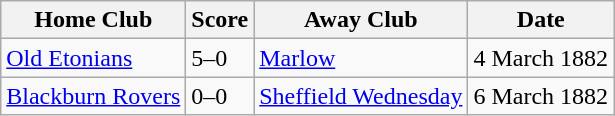<table class="wikitable">
<tr>
<th>Home Club</th>
<th>Score</th>
<th>Away Club</th>
<th>Date</th>
</tr>
<tr>
<td><a href='#'>Old Etonians</a></td>
<td>5–0</td>
<td><a href='#'>Marlow</a></td>
<td>4 March 1882</td>
</tr>
<tr>
<td><a href='#'>Blackburn Rovers</a></td>
<td>0–0</td>
<td><a href='#'>Sheffield Wednesday</a></td>
<td>6 March 1882</td>
</tr>
</table>
